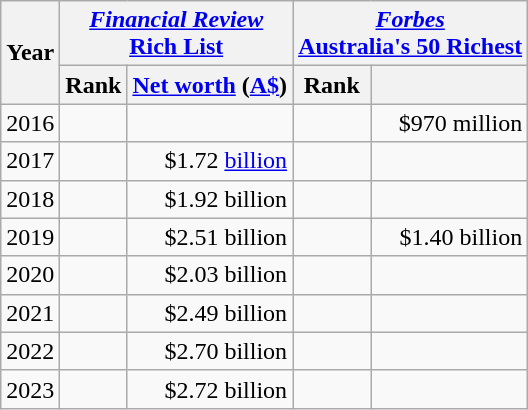<table class="wikitable">
<tr>
<th rowspan=2>Year</th>
<th colspan=2><em><a href='#'>Financial Review</a></em><br><a href='#'>Rich List</a></th>
<th colspan=2><em><a href='#'>Forbes</a></em><br><a href='#'>Australia's 50 Richest</a></th>
</tr>
<tr>
<th>Rank</th>
<th><a href='#'>Net worth</a> (<a href='#'>A$</a>)</th>
<th>Rank</th>
<th></th>
</tr>
<tr>
<td>2016</td>
<td align="center"></td>
<td align="right"></td>
<td align="center"></td>
<td align="right">$970 million </td>
</tr>
<tr>
<td>2017</td>
<td align="center"></td>
<td align="right">$1.72 <a href='#'>billion</a></td>
<td align="center"></td>
<td align="right"></td>
</tr>
<tr>
<td>2018</td>
<td align="center"></td>
<td align="right">$1.92 billion </td>
<td align="center"></td>
<td align="right"></td>
</tr>
<tr>
<td>2019</td>
<td align="center"></td>
<td align="right">$2.51 billion </td>
<td align="center"></td>
<td align="right">$1.40 billion </td>
</tr>
<tr>
<td>2020</td>
<td align="center"></td>
<td align="right">$2.03 billion </td>
<td align="center"></td>
<td align="right"></td>
</tr>
<tr>
<td>2021</td>
<td align="center"></td>
<td align="right">$2.49 billion </td>
<td align="center"></td>
<td align="right"></td>
</tr>
<tr>
<td>2022</td>
<td align="center"></td>
<td align="right">$2.70 billion </td>
<td align="center"></td>
<td align="right"></td>
</tr>
<tr>
<td>2023</td>
<td align="center"></td>
<td align="right">$2.72 billion </td>
<td align="center"></td>
<td align="right"></td>
</tr>
</table>
